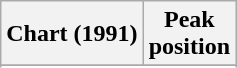<table class="wikitable sortable plainrowheaders">
<tr>
<th scope="col">Chart (1991)</th>
<th scope="col">Peak<br>position</th>
</tr>
<tr>
</tr>
<tr>
</tr>
</table>
